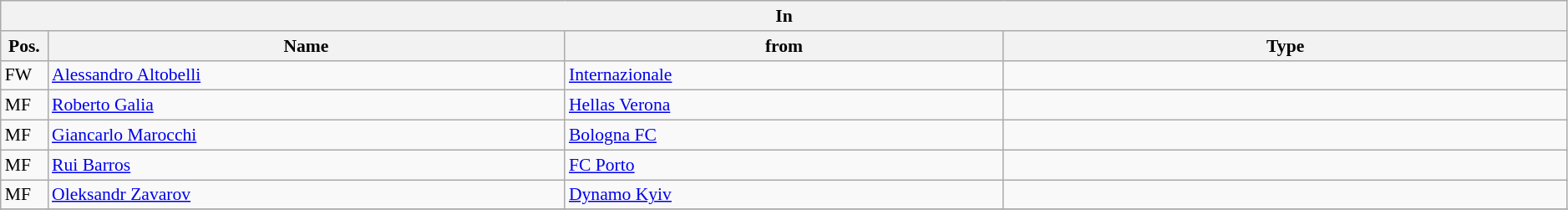<table class="wikitable" style="font-size:90%;width:99%;">
<tr>
<th colspan="4">In</th>
</tr>
<tr>
<th width=3%>Pos.</th>
<th width=33%>Name</th>
<th width=28%>from</th>
<th width=36%>Type</th>
</tr>
<tr>
<td>FW</td>
<td><a href='#'>Alessandro Altobelli</a></td>
<td><a href='#'>Internazionale</a></td>
<td></td>
</tr>
<tr>
<td>MF</td>
<td><a href='#'>Roberto Galia</a></td>
<td><a href='#'>Hellas Verona</a></td>
<td></td>
</tr>
<tr>
<td>MF</td>
<td><a href='#'>Giancarlo Marocchi</a></td>
<td><a href='#'>Bologna FC</a></td>
<td></td>
</tr>
<tr>
<td>MF</td>
<td><a href='#'>Rui Barros</a></td>
<td><a href='#'>FC Porto</a></td>
<td></td>
</tr>
<tr>
<td>MF</td>
<td><a href='#'>Oleksandr Zavarov</a></td>
<td><a href='#'>Dynamo Kyiv</a></td>
<td></td>
</tr>
<tr>
</tr>
</table>
